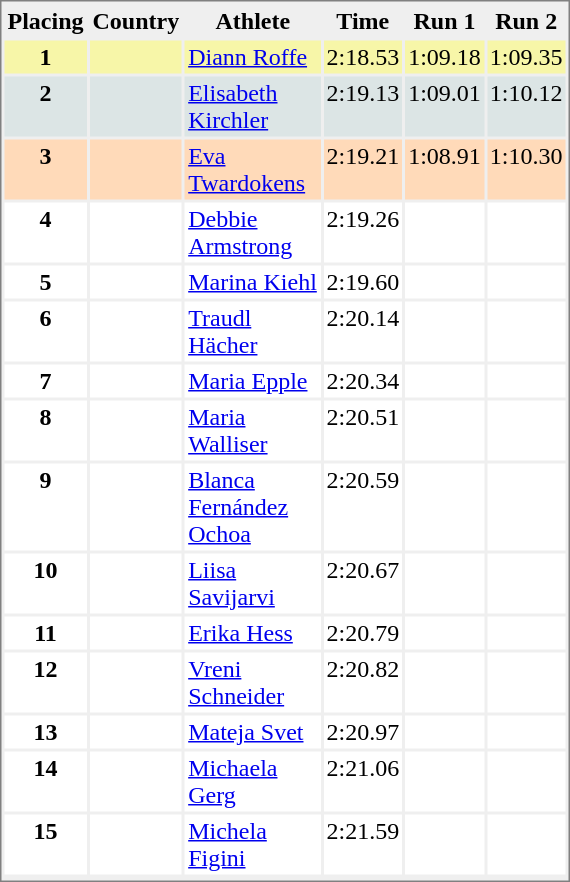<table style="border-style:solid;border-width:1px;border-color:#808080;background-color:#EFEFEF" cellspacing="2" cellpadding="2" width="380px">
<tr bgcolor="#EFEFEF">
<th>Placing</th>
<th>Country</th>
<th>Athlete</th>
<th>Time</th>
<th>Run 1</th>
<th>Run 2</th>
</tr>
<tr align="center" valign="top" bgcolor="#F7F6A8">
<th>1</th>
<td></td>
<td align="left"><a href='#'>Diann Roffe</a></td>
<td align="left">2:18.53</td>
<td>1:09.18</td>
<td>1:09.35</td>
</tr>
<tr align="center" valign="top" bgcolor="#DCE5E5">
<th>2</th>
<td></td>
<td align="left"><a href='#'>Elisabeth Kirchler</a></td>
<td align="left">2:19.13</td>
<td>1:09.01</td>
<td>1:10.12</td>
</tr>
<tr align="center" valign="top" bgcolor="#FFDAB9">
<th>3</th>
<td></td>
<td align="left"><a href='#'>Eva Twardokens</a></td>
<td align="left">2:19.21</td>
<td>1:08.91</td>
<td>1:10.30</td>
</tr>
<tr align="center" valign="top" bgcolor="#FFFFFF">
<th>4</th>
<td></td>
<td align="left"><a href='#'>Debbie Armstrong</a></td>
<td align="left">2:19.26</td>
<td></td>
<td></td>
</tr>
<tr align="center" valign="top" bgcolor="#FFFFFF">
<th>5</th>
<td></td>
<td align="left"><a href='#'>Marina Kiehl</a></td>
<td align="left">2:19.60</td>
<td></td>
<td></td>
</tr>
<tr align="center" valign="top" bgcolor="#FFFFFF">
<th>6</th>
<td></td>
<td align="left"><a href='#'>Traudl Hächer</a></td>
<td align="left">2:20.14</td>
<td></td>
<td></td>
</tr>
<tr align="center" valign="top" bgcolor="#FFFFFF">
<th>7</th>
<td></td>
<td align="left"><a href='#'>Maria Epple</a></td>
<td align="left">2:20.34</td>
<td></td>
<td></td>
</tr>
<tr align="center" valign="top" bgcolor="#FFFFFF">
<th>8</th>
<td></td>
<td align="left"><a href='#'>Maria Walliser</a></td>
<td align="left">2:20.51</td>
<td></td>
<td></td>
</tr>
<tr align="center" valign="top" bgcolor="#FFFFFF">
<th>9</th>
<td></td>
<td align="left"><a href='#'>Blanca Fernández Ochoa</a></td>
<td align="left">2:20.59</td>
<td></td>
<td></td>
</tr>
<tr align="center" valign="top" bgcolor="#FFFFFF">
<th>10</th>
<td></td>
<td align="left"><a href='#'>Liisa Savijarvi</a></td>
<td align="left">2:20.67</td>
<td></td>
<td></td>
</tr>
<tr align="center" valign="top" bgcolor="#FFFFFF">
<th>11</th>
<td></td>
<td align="left"><a href='#'>Erika Hess</a></td>
<td align="left">2:20.79</td>
<td></td>
<td></td>
</tr>
<tr align="center" valign="top" bgcolor="#FFFFFF">
<th>12</th>
<td></td>
<td align="left"><a href='#'>Vreni Schneider</a></td>
<td align="left">2:20.82</td>
<td></td>
<td></td>
</tr>
<tr align="center" valign="top" bgcolor="#FFFFFF">
<th>13</th>
<td></td>
<td align="left"><a href='#'>Mateja Svet</a></td>
<td align="left">2:20.97</td>
<td></td>
<td></td>
</tr>
<tr align="center" valign="top" bgcolor="#FFFFFF">
<th>14</th>
<td></td>
<td align="left"><a href='#'>Michaela Gerg</a></td>
<td align="left">2:21.06</td>
<td></td>
<td></td>
</tr>
<tr align="center" valign="top" bgcolor="#FFFFFF">
<th>15</th>
<td></td>
<td align="left"><a href='#'>Michela Figini</a></td>
<td align="left">2:21.59</td>
<td></td>
<td></td>
</tr>
<tr align="center" valign="top" bgcolor="#FFFFFF">
</tr>
</table>
